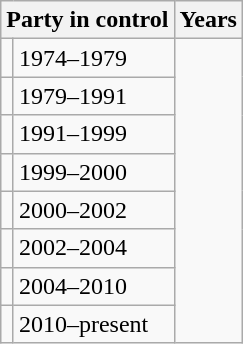<table class="wikitable">
<tr>
<th colspan="2">Party in control</th>
<th>Years</th>
</tr>
<tr>
<td></td>
<td>1974–1979</td>
</tr>
<tr>
<td></td>
<td>1979–1991</td>
</tr>
<tr>
<td></td>
<td>1991–1999</td>
</tr>
<tr>
<td></td>
<td>1999–2000</td>
</tr>
<tr>
<td></td>
<td>2000–2002</td>
</tr>
<tr>
<td></td>
<td>2002–2004</td>
</tr>
<tr>
<td></td>
<td>2004–2010</td>
</tr>
<tr>
<td></td>
<td>2010–present</td>
</tr>
</table>
